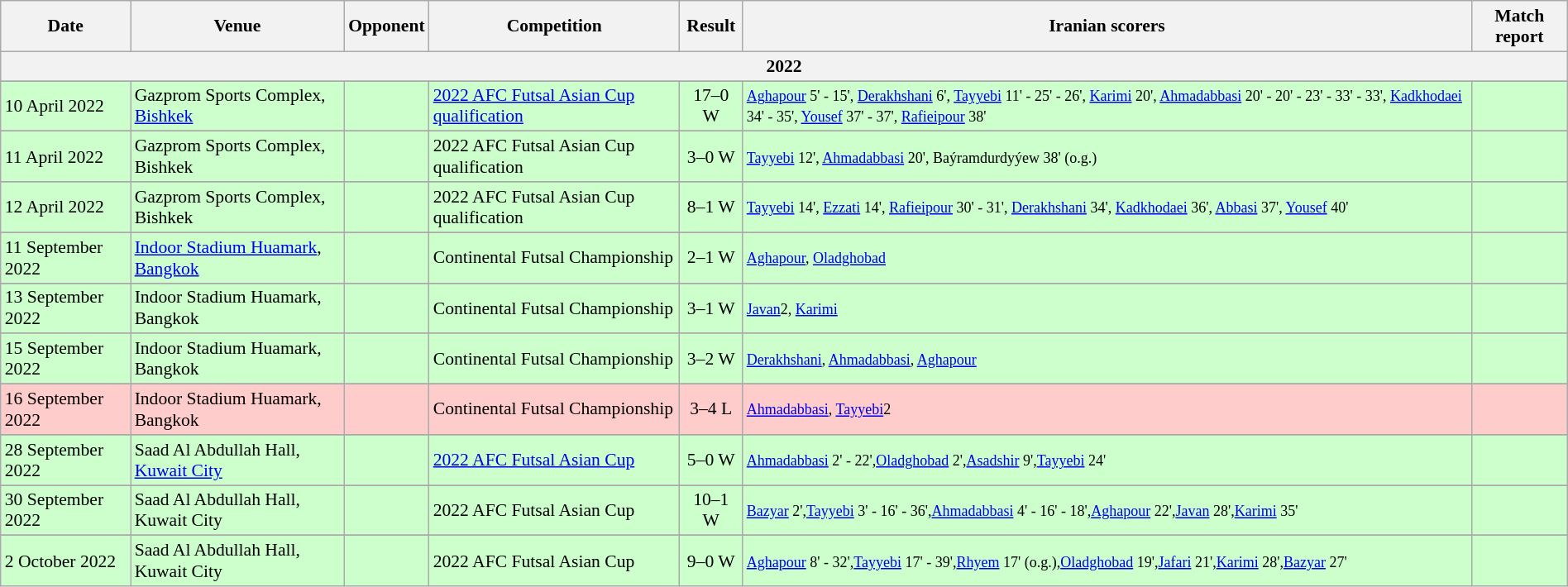<table class="wikitable"  style="font-size:90%; width:100%;">
<tr>
<th>Date</th>
<th>Venue</th>
<th>Opponent</th>
<th>Competition</th>
<th>Result</th>
<th>Iranian scorers</th>
<th>Match report</th>
</tr>
<tr>
<th colspan="7"><strong>2022</strong></th>
</tr>
<tr>
</tr>
<tr>
</tr>
<tr bgcolor=CCFFCC>
<td>10 April 2022</td>
<td>Gazprom Sports Complex, <a href='#'>Bishkek</a></td>
<td></td>
<td><a href='#'>2022 AFC Futsal Asian Cup qualification</a></td>
<td align=center>17–0 W</td>
<td><small> <a href='#'>Aghapour</a> 5' - 15', <a href='#'>Derakhshani</a> 6', <a href='#'>Tayyebi</a> 11' - 25' - 26', <a href='#'>Karimi</a> 20', <a href='#'>Ahmadabbasi</a> 20' - 20' - 23' - 33' - 33', <a href='#'>Kadkhodaei</a> 34' - 35', <a href='#'>Yousef</a> 37' - 37', <a href='#'>Rafieipour</a> 38' </small></td>
<td align=center></td>
</tr>
<tr>
</tr>
<tr bgcolor=CCFFCC>
<td>11 April 2022</td>
<td>Gazprom Sports Complex, Bishkek</td>
<td></td>
<td>2022 AFC Futsal Asian Cup qualification</td>
<td align=center>3–0 W</td>
<td><small> <a href='#'>Tayyebi</a> 12', <a href='#'>Ahmadabbasi</a> 20', Baýramdurdyýew 38' (o.g.) </small></td>
<td align=center></td>
</tr>
<tr>
</tr>
<tr bgcolor=CCFFCC>
<td>12 April 2022</td>
<td>Gazprom Sports Complex, Bishkek</td>
<td></td>
<td>2022 AFC Futsal Asian Cup qualification</td>
<td align=center>8–1 W</td>
<td><small> <a href='#'>Tayyebi</a> 14', <a href='#'>Ezzati</a> 14', <a href='#'>Rafieipour</a> 30' - 31', <a href='#'>Derakhshani</a> 34', <a href='#'>Kadkhodaei</a> 36', <a href='#'>Abbasi</a> 37', <a href='#'>Yousef</a> 40' </small></td>
<td align=center></td>
</tr>
<tr>
</tr>
<tr bgcolor=CCFFCC>
<td>11 September 2022</td>
<td><a href='#'>Indoor Stadium Huamark</a>, <a href='#'>Bangkok</a></td>
<td></td>
<td>Continental Futsal Championship</td>
<td align=center>2–1 W</td>
<td><small> <a href='#'>Aghapour</a>, <a href='#'>Oladghobad</a> </small></td>
<td align=center></td>
</tr>
<tr>
</tr>
<tr bgcolor=CCFFCC>
<td>13 September 2022</td>
<td>Indoor Stadium Huamark, Bangkok</td>
<td></td>
<td>Continental Futsal Championship</td>
<td align=center>3–1 W</td>
<td><small> <a href='#'>Javan</a>2, <a href='#'>Karimi</a> </small></td>
<td align=center></td>
</tr>
<tr>
</tr>
<tr bgcolor=CCFFCC>
<td>15 September 2022</td>
<td>Indoor Stadium Huamark, Bangkok</td>
<td></td>
<td>Continental Futsal Championship</td>
<td align=center>3–2 W</td>
<td><small> <a href='#'>Derakhshani</a>, <a href='#'>Ahmadabbasi</a>, <a href='#'>Aghapour</a> </small></td>
<td align=center></td>
</tr>
<tr>
</tr>
<tr bgcolor=FFCCCC>
<td>16 September 2022</td>
<td>Indoor Stadium Huamark, Bangkok</td>
<td></td>
<td>Continental Futsal Championship</td>
<td align=center>3–4 L</td>
<td><small> <a href='#'>Ahmadabbasi</a>, <a href='#'>Tayyebi</a>2 </small></td>
<td align=center></td>
</tr>
<tr>
</tr>
<tr bgcolor=CCFFCC>
<td>28 September 2022</td>
<td>Saad Al Abdullah Hall, <a href='#'>Kuwait City</a></td>
<td></td>
<td><a href='#'>2022 AFC Futsal Asian Cup</a></td>
<td align=center>5–0 W</td>
<td><small> <a href='#'>Ahmadabbasi</a> 2' - 22',<a href='#'>Oladghobad</a> 2',<a href='#'>Asadshir</a> 9',<a href='#'>Tayyebi</a> 24' </small></td>
<td align=center></td>
</tr>
<tr>
</tr>
<tr bgcolor=CCFFCC>
<td>30 September 2022</td>
<td>Saad Al Abdullah Hall, Kuwait City</td>
<td></td>
<td>2022 AFC Futsal Asian Cup</td>
<td align=center>10–1 W</td>
<td><small> <a href='#'>Bazyar</a> 2',<a href='#'>Tayyebi</a> 3' - 16' - 36',<a href='#'>Ahmadabbasi</a> 4' - 16' - 18',<a href='#'>Aghapour</a> 22',<a href='#'>Javan</a> 28',<a href='#'>Karimi</a> 35' </small></td>
<td align=center></td>
</tr>
<tr>
</tr>
<tr bgcolor=CCFFCC>
<td>2 October 2022</td>
<td>Saad Al Abdullah Hall, Kuwait City</td>
<td></td>
<td>2022 AFC Futsal Asian Cup</td>
<td align=center>9–0 W</td>
<td><small> <a href='#'>Aghapour</a> 8' - 32',<a href='#'>Tayyebi</a> 17' - 39',<a href='#'>Rhyem</a> 17' (o.g.),<a href='#'>Oladghobad</a> 19',<a href='#'>Jafari</a> 21',<a href='#'>Karimi</a> 28',<a href='#'>Bazyar</a> 27' </small></td>
<td align=center></td>
</tr>
</table>
